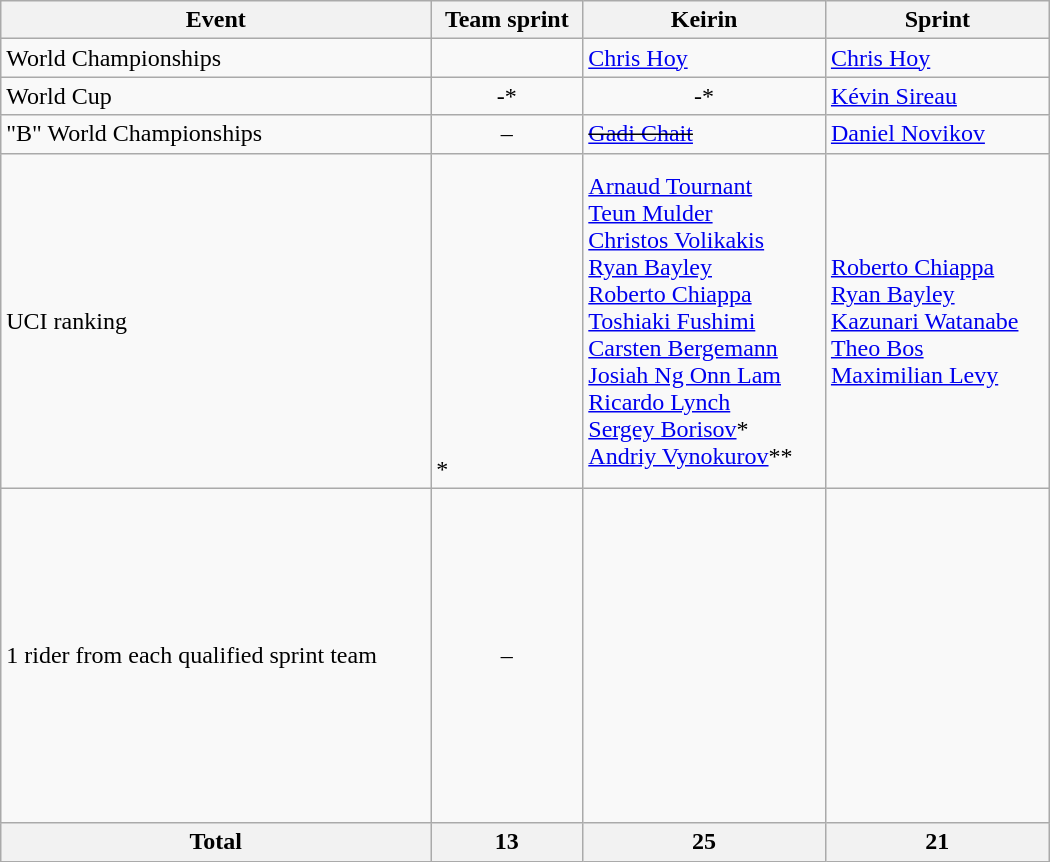<table class="wikitable" width=700 style="text-align:center">
<tr>
<th>Event</th>
<th>Team sprint</th>
<th>Keirin</th>
<th>Sprint</th>
</tr>
<tr>
<td align="left">World Championships</td>
<td align="left"></td>
<td align="left"> <a href='#'>Chris Hoy</a></td>
<td align="left"> <a href='#'>Chris Hoy</a></td>
</tr>
<tr>
<td align="left">World Cup</td>
<td>-*</td>
<td>-*</td>
<td align="left"> <a href='#'>Kévin Sireau</a></td>
</tr>
<tr>
<td align="left">"B" World Championships</td>
<td>–</td>
<td align="left"><s> <a href='#'>Gadi Chait</a></s></td>
<td align="left"> <a href='#'>Daniel Novikov</a></td>
</tr>
<tr>
<td align="left">UCI ranking</td>
<td align="left"><br><br><br><br><br><br><br><br><br><br><br>*</td>
<td align="left"> <a href='#'>Arnaud Tournant</a><br> <a href='#'>Teun Mulder</a><br> <a href='#'>Christos Volikakis</a><br> <a href='#'>Ryan Bayley</a><br> <a href='#'>Roberto Chiappa</a><br> <a href='#'>Toshiaki Fushimi</a><br> <a href='#'>Carsten Bergemann</a><br> <a href='#'>Josiah Ng Onn Lam</a> <br>  <a href='#'>Ricardo Lynch</a> <br>  <a href='#'>Sergey Borisov</a>* <br>  <a href='#'>Andriy Vynokurov</a>**</td>
<td align="left"> <a href='#'>Roberto Chiappa</a><br> <a href='#'>Ryan Bayley</a><br> <a href='#'>Kazunari Watanabe</a><br> <a href='#'>Theo Bos</a><br> <a href='#'>Maximilian Levy</a></td>
</tr>
<tr>
<td align="left">1 rider from each qualified sprint team</td>
<td>–</td>
<td align="left"><br><br><br><br><br><br><br><br><br><br> <br><br></td>
<td align="left"><br><br><br><br><br><br><br><br><br><br> <br><br></td>
</tr>
<tr>
<th>Total</th>
<th>13</th>
<th>25</th>
<th>21</th>
</tr>
</table>
